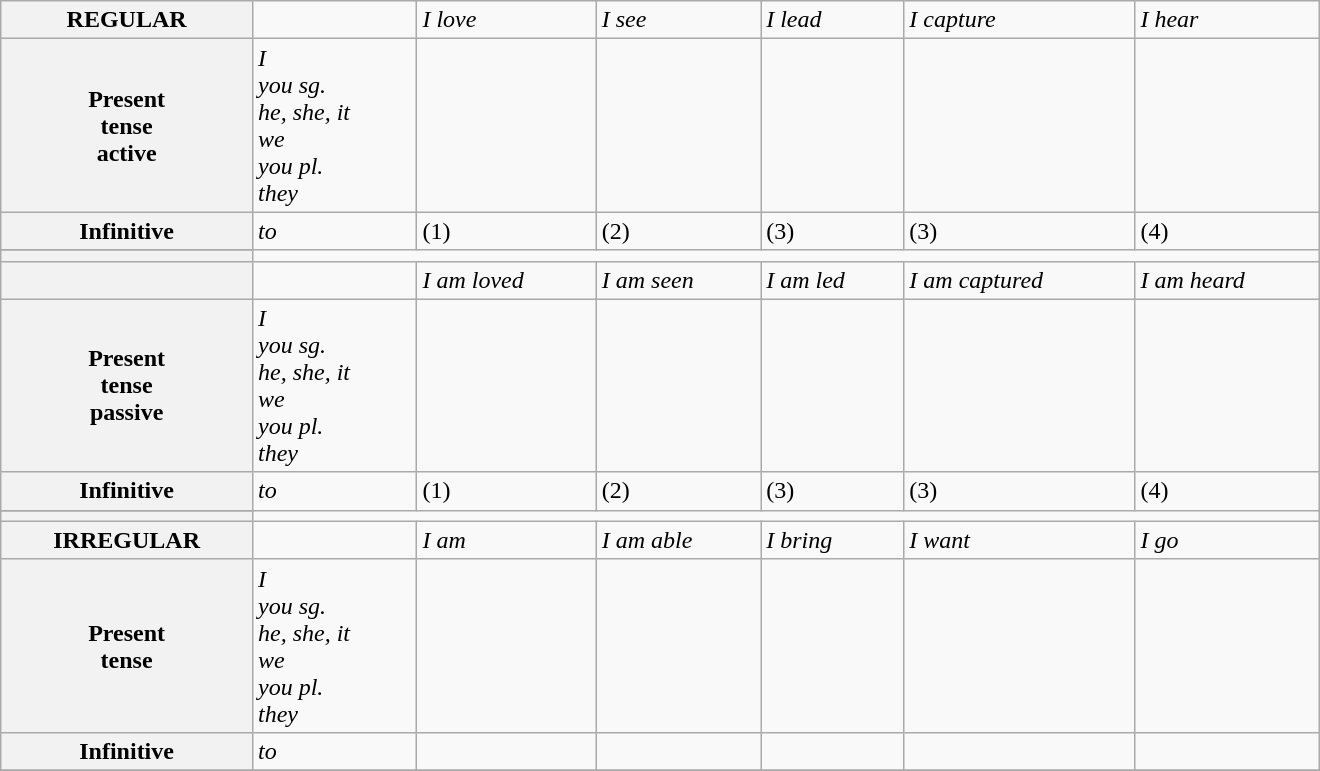<table class="wikitable" style="width: 55em;">
<tr>
<th>REGULAR</th>
<td></td>
<td><em>I love</em></td>
<td><em>I see</em></td>
<td><em>I lead</em></td>
<td><em>I capture</em></td>
<td><em>I hear</em></td>
</tr>
<tr>
<th>Present<br>tense<br>active</th>
<td><em>I<br>you sg.<br>he, she, it<br>we<br>you pl.<br>they</em></td>
<td><strong></strong></td>
<td><strong></strong></td>
<td><strong></strong></td>
<td><strong></strong></td>
<td><strong></strong></td>
</tr>
<tr>
<th>Infinitive</th>
<td><em>to</em></td>
<td><strong></strong> (1)</td>
<td><strong></strong> (2)</td>
<td><strong></strong> (3)</td>
<td><strong></strong> (3)</td>
<td><strong></strong> (4)</td>
</tr>
<tr>
</tr>
<tr>
<th></th>
</tr>
<tr>
<th></th>
<td></td>
<td><em>I am loved</em></td>
<td><em>I am seen</em></td>
<td><em>I am led</em></td>
<td><em>I am captured</em></td>
<td><em>I am heard</em></td>
</tr>
<tr>
<th>Present<br>tense<br>passive</th>
<td><em>I<br>you sg.<br>he, she, it<br>we<br>you pl.<br>they</em></td>
<td><strong></strong></td>
<td><strong></strong></td>
<td><strong></strong></td>
<td><strong></strong></td>
<td><strong></strong></td>
</tr>
<tr>
<th>Infinitive</th>
<td><em>to</em></td>
<td><strong></strong> (1)</td>
<td><strong></strong> (2)</td>
<td><strong></strong> (3)</td>
<td><strong></strong> (3)</td>
<td><strong></strong> (4)</td>
</tr>
<tr>
</tr>
<tr>
<th></th>
</tr>
<tr>
<th>IRREGULAR</th>
<td></td>
<td><em>I am</em></td>
<td><em>I am able</em></td>
<td><em>I bring</em></td>
<td><em>I want</em></td>
<td><em>I go</em></td>
</tr>
<tr>
<th>Present<br>tense</th>
<td><em>I<br>you sg.<br>he, she, it<br>we<br>you pl.<br>they</em></td>
<td><strong></strong></td>
<td><strong></strong></td>
<td><strong></strong></td>
<td><strong></strong></td>
<td><strong></strong></td>
</tr>
<tr>
<th>Infinitive</th>
<td><em>to</em></td>
<td><strong></strong></td>
<td><strong></strong></td>
<td><strong></strong></td>
<td><strong></strong></td>
<td><strong></strong></td>
</tr>
<tr>
</tr>
</table>
